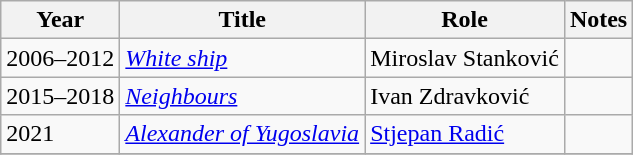<table class="wikitable sortable">
<tr>
<th>Year</th>
<th>Title</th>
<th>Role</th>
<th class="unsortable">Notes</th>
</tr>
<tr>
<td>2006–2012</td>
<td><em><a href='#'>White ship</a></em></td>
<td>Miroslav Stanković</td>
<td></td>
</tr>
<tr>
<td>2015–2018</td>
<td><em><a href='#'>Neighbours</a></em></td>
<td>Ivan Zdravković</td>
<td></td>
</tr>
<tr>
<td>2021</td>
<td><em><a href='#'>Alexander of Yugoslavia</a></em></td>
<td><a href='#'>Stjepan Radić</a></td>
<td></td>
</tr>
<tr>
</tr>
</table>
